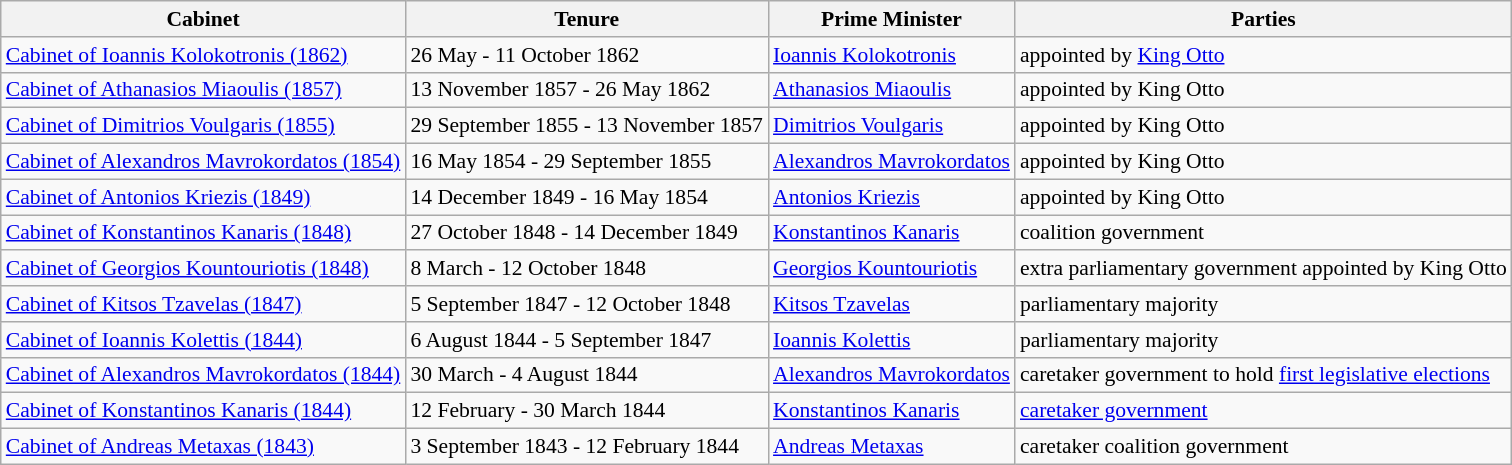<table class="wikitable" style="font-size: 90%;">
<tr>
<th>Cabinet</th>
<th>Tenure</th>
<th>Prime Minister</th>
<th>Parties</th>
</tr>
<tr>
<td><a href='#'>Cabinet of Ioannis Kolokotronis (1862)</a></td>
<td>26 May - 11 October 1862</td>
<td><a href='#'>Ioannis Kolokotronis</a></td>
<td>appointed by <a href='#'>King Otto</a></td>
</tr>
<tr>
<td><a href='#'>Cabinet of Athanasios Miaoulis (1857)</a></td>
<td>13 November 1857 - 26 May 1862</td>
<td><a href='#'>Athanasios Miaoulis</a></td>
<td>appointed by King Otto</td>
</tr>
<tr>
<td><a href='#'>Cabinet of Dimitrios Voulgaris (1855)</a></td>
<td>29 September 1855 - 13 November 1857</td>
<td><a href='#'>Dimitrios Voulgaris</a></td>
<td>appointed by King Otto</td>
</tr>
<tr>
<td><a href='#'>Cabinet of Alexandros Mavrokordatos (1854)</a></td>
<td>16 May 1854 - 29 September 1855</td>
<td><a href='#'>Alexandros Mavrokordatos</a></td>
<td>appointed by King Otto</td>
</tr>
<tr>
<td><a href='#'>Cabinet of Antonios Kriezis (1849)</a></td>
<td>14 December 1849 - 16 May 1854</td>
<td><a href='#'>Antonios Kriezis</a></td>
<td>appointed by King Otto</td>
</tr>
<tr>
<td><a href='#'>Cabinet of Konstantinos Kanaris (1848)</a></td>
<td>27 October 1848 - 14 December 1849</td>
<td><a href='#'>Konstantinos Kanaris</a></td>
<td>coalition government</td>
</tr>
<tr>
<td><a href='#'>Cabinet of Georgios Kountouriotis (1848)</a></td>
<td>8 March - 12 October 1848</td>
<td><a href='#'>Georgios Kountouriotis</a></td>
<td>extra parliamentary government appointed by King Otto</td>
</tr>
<tr>
<td><a href='#'>Cabinet of Kitsos Tzavelas (1847)</a></td>
<td>5 September 1847 - 12 October 1848</td>
<td><a href='#'>Kitsos Tzavelas</a></td>
<td>parliamentary majority</td>
</tr>
<tr>
<td><a href='#'>Cabinet of Ioannis Kolettis (1844)</a></td>
<td>6 August 1844 - 5 September 1847</td>
<td><a href='#'>Ioannis Kolettis</a></td>
<td>parliamentary majority</td>
</tr>
<tr>
<td><a href='#'>Cabinet of Alexandros Mavrokordatos (1844)</a></td>
<td>30 March - 4 August 1844</td>
<td><a href='#'>Alexandros Mavrokordatos</a></td>
<td>caretaker government to hold <a href='#'>first legislative elections</a></td>
</tr>
<tr>
<td><a href='#'>Cabinet of Konstantinos Kanaris (1844)</a></td>
<td>12 February - 30 March 1844</td>
<td><a href='#'>Konstantinos Kanaris</a></td>
<td><a href='#'>caretaker government</a></td>
</tr>
<tr>
<td><a href='#'>Cabinet of Andreas Metaxas (1843)</a></td>
<td>3 September 1843 - 12 February 1844</td>
<td><a href='#'>Andreas Metaxas</a></td>
<td>caretaker coalition government</td>
</tr>
</table>
